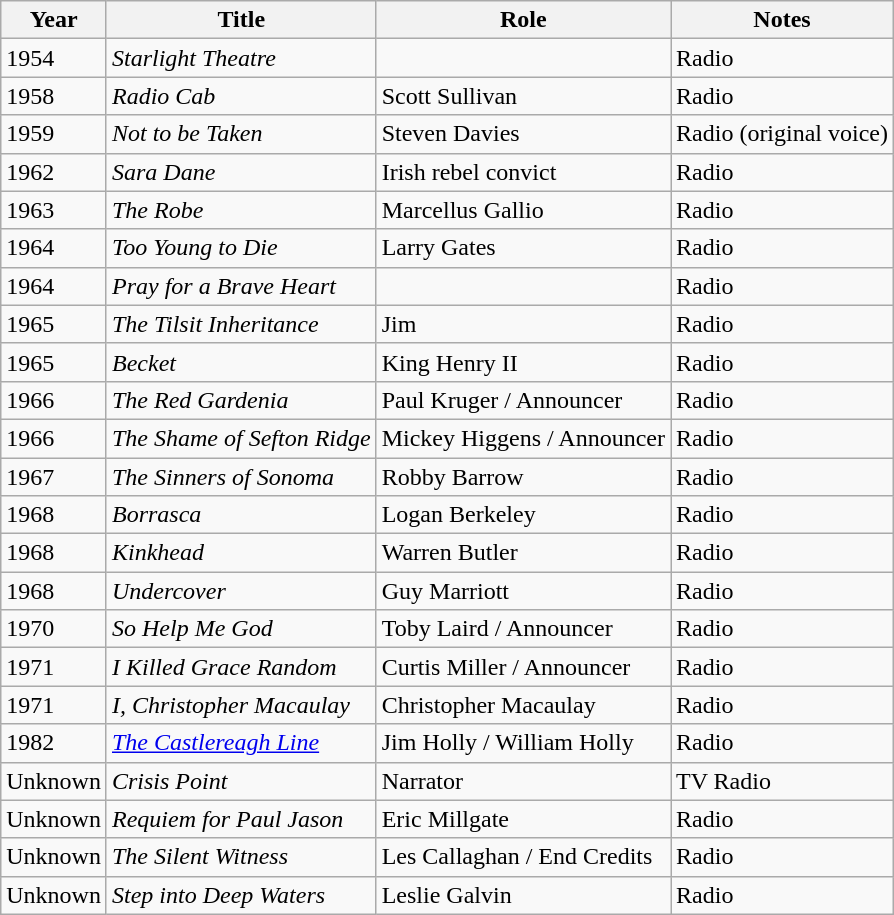<table class="wikitable">
<tr>
<th>Year</th>
<th>Title</th>
<th>Role</th>
<th>Notes</th>
</tr>
<tr>
<td>1954</td>
<td><em>Starlight Theatre</em></td>
<td></td>
<td>Radio</td>
</tr>
<tr>
<td>1958</td>
<td><em>Radio Cab</em></td>
<td>Scott Sullivan</td>
<td>Radio</td>
</tr>
<tr>
<td>1959</td>
<td><em>Not to be Taken</em></td>
<td>Steven Davies</td>
<td>Radio (original voice)</td>
</tr>
<tr>
<td>1962</td>
<td><em>Sara Dane</em></td>
<td>Irish rebel convict</td>
<td>Radio</td>
</tr>
<tr>
<td>1963</td>
<td><em>The Robe</em></td>
<td>Marcellus Gallio</td>
<td>Radio</td>
</tr>
<tr>
<td>1964</td>
<td><em>Too Young to Die</em></td>
<td>Larry Gates</td>
<td>Radio</td>
</tr>
<tr>
<td>1964</td>
<td><em>Pray for a Brave Heart</em></td>
<td></td>
<td>Radio</td>
</tr>
<tr>
<td>1965</td>
<td><em>The Tilsit Inheritance</em></td>
<td>Jim</td>
<td>Radio</td>
</tr>
<tr>
<td>1965</td>
<td><em>Becket</em></td>
<td>King Henry II</td>
<td>Radio</td>
</tr>
<tr>
<td>1966</td>
<td><em>The Red Gardenia</em></td>
<td>Paul Kruger / Announcer</td>
<td>Radio</td>
</tr>
<tr>
<td>1966</td>
<td><em>The Shame of Sefton Ridge</em></td>
<td>Mickey Higgens / Announcer</td>
<td>Radio</td>
</tr>
<tr>
<td>1967</td>
<td><em>The Sinners of Sonoma</em></td>
<td>Robby Barrow</td>
<td>Radio</td>
</tr>
<tr>
<td>1968</td>
<td><em>Borrasca</em></td>
<td>Logan Berkeley</td>
<td>Radio</td>
</tr>
<tr>
<td>1968</td>
<td><em>Kinkhead</em></td>
<td>Warren Butler</td>
<td>Radio</td>
</tr>
<tr>
<td>1968</td>
<td><em>Undercover</em></td>
<td>Guy Marriott</td>
<td>Radio</td>
</tr>
<tr>
<td>1970</td>
<td><em>So Help Me God</em></td>
<td>Toby Laird / Announcer</td>
<td>Radio</td>
</tr>
<tr>
<td>1971</td>
<td><em>I Killed Grace Random</em></td>
<td>Curtis Miller / Announcer</td>
<td>Radio</td>
</tr>
<tr>
<td>1971</td>
<td><em>I, Christopher Macaulay</em></td>
<td>Christopher Macaulay</td>
<td>Radio</td>
</tr>
<tr>
<td>1982</td>
<td><em><a href='#'>The Castlereagh Line</a></em></td>
<td>Jim Holly / William Holly</td>
<td>Radio</td>
</tr>
<tr>
<td>Unknown</td>
<td><em>Crisis Point</em></td>
<td>Narrator</td>
<td>TV Radio</td>
</tr>
<tr>
<td>Unknown</td>
<td><em>Requiem for Paul Jason</em></td>
<td>Eric Millgate</td>
<td>Radio</td>
</tr>
<tr>
<td>Unknown</td>
<td><em>The Silent Witness</em></td>
<td>Les Callaghan / End Credits</td>
<td>Radio</td>
</tr>
<tr>
<td>Unknown</td>
<td><em>Step into Deep Waters</em></td>
<td>Leslie Galvin</td>
<td>Radio</td>
</tr>
</table>
